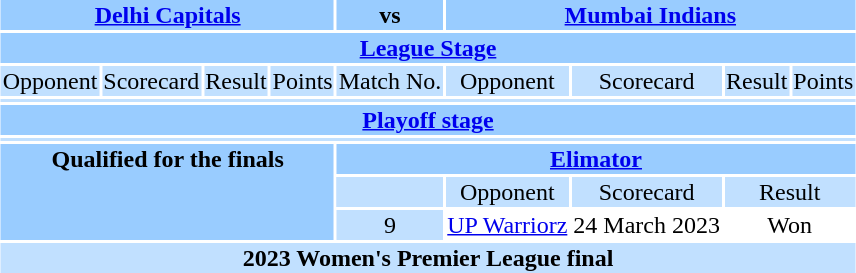<table style="text-align:center;margin:auto;">
<tr style="vertical-align:top;background:#99CCFF">
<th colspan="4"><a href='#'>Delhi Capitals</a></th>
<th>vs</th>
<th colspan="4"><a href='#'>Mumbai Indians</a></th>
</tr>
<tr style="vertical-align:top;background:#99CCFF">
<th colspan="9"><a href='#'>League Stage</a></th>
</tr>
<tr style="vertical-align:top;background:#C1E0FF">
<td>Opponent</td>
<td>Scorecard</td>
<td>Result</td>
<td>Points</td>
<td>Match No.</td>
<td>Opponent</td>
<td>Scorecard</td>
<td>Result</td>
<td>Points</td>
</tr>
<tr>
<td colspan="9" style="text-align:left;background:#C1E0FF;"></td>
</tr>
<tr style="vertical-align:top;background:#99CCFF">
<th colspan="9"><a href='#'>Playoff stage</a></th>
</tr>
<tr style="align:center;background:#C1E0FF">
<th colspan="9"></th>
</tr>
<tr style="vertical-align:top;background:#99CCFF">
<th colspan="4" rowspan="3" style="align:center">Qualified for the finals</th>
<th colspan="5"><a href='#'>Elimator</a></th>
</tr>
<tr style="align:center;background:#C1E0FF">
<td style="background:#C1E0FF"></td>
<td>Opponent</td>
<td>Scorecard</td>
<td colspan="2">Result</td>
</tr>
<tr>
<td style="background:#C1E0FF">9</td>
<td><a href='#'>UP Warriorz</a></td>
<td>24 March 2023</td>
<td colspan="2">Won</td>
</tr>
<tr style="vertical-align:center;background:#C1E0FF">
<th colspan="9">2023 Women's Premier League final</th>
</tr>
</table>
